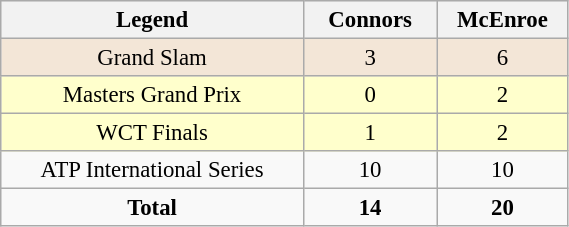<table class=wikitable style="font-size:95%;width:30%; vertical-align:top; text-align:center;">
<tr bgcolor="#eeeeee">
<th><strong>Legend</strong></th>
<th width=82><strong>Connors</strong></th>
<th><strong>McEnroe</strong></th>
</tr>
<tr style="background:#f3e6d7;">
<td>Grand Slam</td>
<td>3</td>
<td>6</td>
</tr>
<tr style="background:#ffffcc;">
<td>Masters Grand Prix</td>
<td>0</td>
<td>2</td>
</tr>
<tr style="background:#ffffcc;">
<td>WCT Finals</td>
<td>1</td>
<td>2</td>
</tr>
<tr>
<td>ATP International Series</td>
<td>10</td>
<td>10</td>
</tr>
<tr>
<td><strong>Total</strong></td>
<td><strong>14</strong></td>
<td><strong>20</strong></td>
</tr>
</table>
